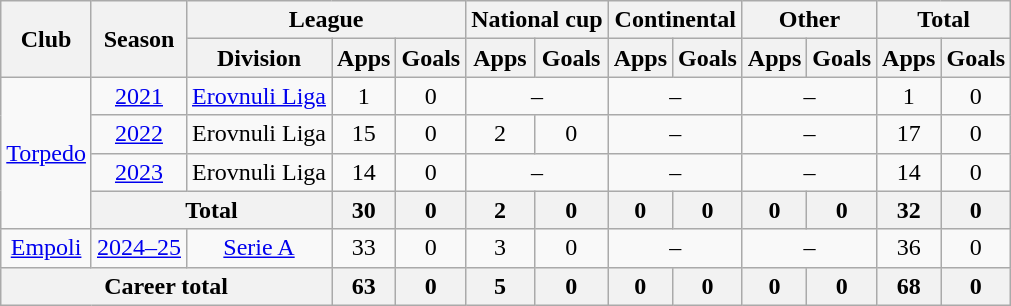<table class="wikitable" style="text-align:center">
<tr>
<th rowspan="2">Club</th>
<th rowspan="2">Season</th>
<th colspan="3">League</th>
<th colspan="2">National cup</th>
<th colspan="2">Continental</th>
<th colspan="2">Other</th>
<th colspan="2">Total</th>
</tr>
<tr>
<th>Division</th>
<th>Apps</th>
<th>Goals</th>
<th>Apps</th>
<th>Goals</th>
<th>Apps</th>
<th>Goals</th>
<th>Apps</th>
<th>Goals</th>
<th>Apps</th>
<th>Goals</th>
</tr>
<tr>
<td rowspan="4"><a href='#'>Torpedo</a></td>
<td><a href='#'>2021</a></td>
<td><a href='#'>Erovnuli Liga</a></td>
<td>1</td>
<td>0</td>
<td colspan="2">–</td>
<td colspan="2">–</td>
<td colspan="2">–</td>
<td>1</td>
<td>0</td>
</tr>
<tr>
<td><a href='#'>2022</a></td>
<td>Erovnuli Liga</td>
<td>15</td>
<td>0</td>
<td>2</td>
<td>0</td>
<td colspan="2">–</td>
<td colspan="2">–</td>
<td>17</td>
<td>0</td>
</tr>
<tr>
<td><a href='#'>2023</a></td>
<td>Erovnuli Liga</td>
<td>14</td>
<td>0</td>
<td colspan="2">–</td>
<td colspan="2">–</td>
<td colspan="2">–</td>
<td>14</td>
<td>0</td>
</tr>
<tr>
<th colspan="2">Total</th>
<th>30</th>
<th>0</th>
<th>2</th>
<th>0</th>
<th>0</th>
<th>0</th>
<th>0</th>
<th>0</th>
<th>32</th>
<th>0</th>
</tr>
<tr>
<td><a href='#'>Empoli</a></td>
<td><a href='#'>2024–25</a></td>
<td><a href='#'>Serie A</a></td>
<td>33</td>
<td>0</td>
<td>3</td>
<td>0</td>
<td colspan="2">–</td>
<td colspan="2">–</td>
<td>36</td>
<td>0</td>
</tr>
<tr>
<th colspan="3">Career total</th>
<th>63</th>
<th>0</th>
<th>5</th>
<th>0</th>
<th>0</th>
<th>0</th>
<th>0</th>
<th>0</th>
<th>68</th>
<th>0</th>
</tr>
</table>
